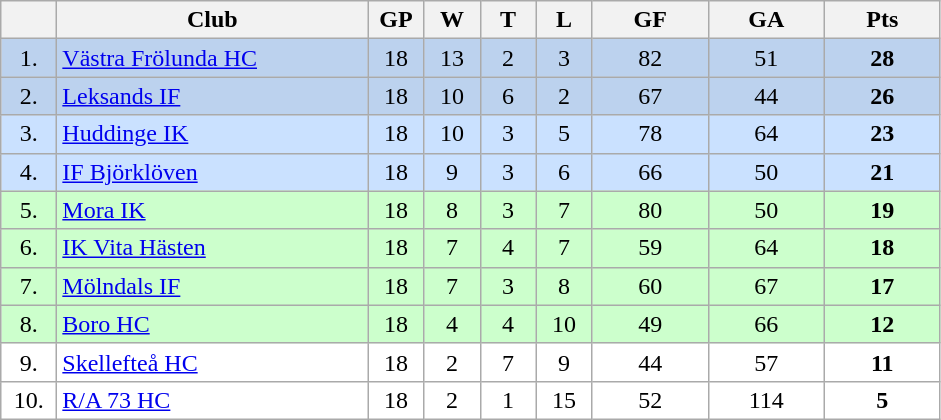<table class="wikitable">
<tr>
<th width="30"></th>
<th width="200">Club</th>
<th width="30">GP</th>
<th width="30">W</th>
<th width="30">T</th>
<th width="30">L</th>
<th width="70">GF</th>
<th width="70">GA</th>
<th width="70">Pts</th>
</tr>
<tr bgcolor="#BCD2EE" align="center">
<td>1.</td>
<td align="left"><a href='#'>Västra Frölunda HC</a></td>
<td>18</td>
<td>13</td>
<td>2</td>
<td>3</td>
<td>82</td>
<td>51</td>
<td><strong>28</strong></td>
</tr>
<tr bgcolor="#BCD2EE" align="center">
<td>2.</td>
<td align="left"><a href='#'>Leksands IF</a></td>
<td>18</td>
<td>10</td>
<td>6</td>
<td>2</td>
<td>67</td>
<td>44</td>
<td><strong>26</strong></td>
</tr>
<tr bgcolor="#CAE1FF" align="center">
<td>3.</td>
<td align="left"><a href='#'>Huddinge IK</a></td>
<td>18</td>
<td>10</td>
<td>3</td>
<td>5</td>
<td>78</td>
<td>64</td>
<td><strong>23</strong></td>
</tr>
<tr bgcolor="#CAE1FF" align="center">
<td>4.</td>
<td align="left"><a href='#'>IF Björklöven</a></td>
<td>18</td>
<td>9</td>
<td>3</td>
<td>6</td>
<td>66</td>
<td>50</td>
<td><strong>21</strong></td>
</tr>
<tr bgcolor="#CCFFCC" align="center">
<td>5.</td>
<td align="left"><a href='#'>Mora IK</a></td>
<td>18</td>
<td>8</td>
<td>3</td>
<td>7</td>
<td>80</td>
<td>50</td>
<td><strong>19</strong></td>
</tr>
<tr bgcolor="#CCFFCC" align="center">
<td>6.</td>
<td align="left"><a href='#'>IK Vita Hästen</a></td>
<td>18</td>
<td>7</td>
<td>4</td>
<td>7</td>
<td>59</td>
<td>64</td>
<td><strong>18</strong></td>
</tr>
<tr bgcolor="#CCFFCC" align="center">
<td>7.</td>
<td align="left"><a href='#'>Mölndals IF</a></td>
<td>18</td>
<td>7</td>
<td>3</td>
<td>8</td>
<td>60</td>
<td>67</td>
<td><strong>17</strong></td>
</tr>
<tr bgcolor="#CCFFCC" align="center">
<td>8.</td>
<td align="left"><a href='#'>Boro HC</a></td>
<td>18</td>
<td>4</td>
<td>4</td>
<td>10</td>
<td>49</td>
<td>66</td>
<td><strong>12</strong></td>
</tr>
<tr bgcolor="#FFFFFF" align="center">
<td>9.</td>
<td align="left"><a href='#'>Skellefteå HC</a></td>
<td>18</td>
<td>2</td>
<td>7</td>
<td>9</td>
<td>44</td>
<td>57</td>
<td><strong>11</strong></td>
</tr>
<tr bgcolor="#FFFFFF" align="center">
<td>10.</td>
<td align="left"><a href='#'>R/A 73 HC</a></td>
<td>18</td>
<td>2</td>
<td>1</td>
<td>15</td>
<td>52</td>
<td>114</td>
<td><strong>5</strong></td>
</tr>
</table>
